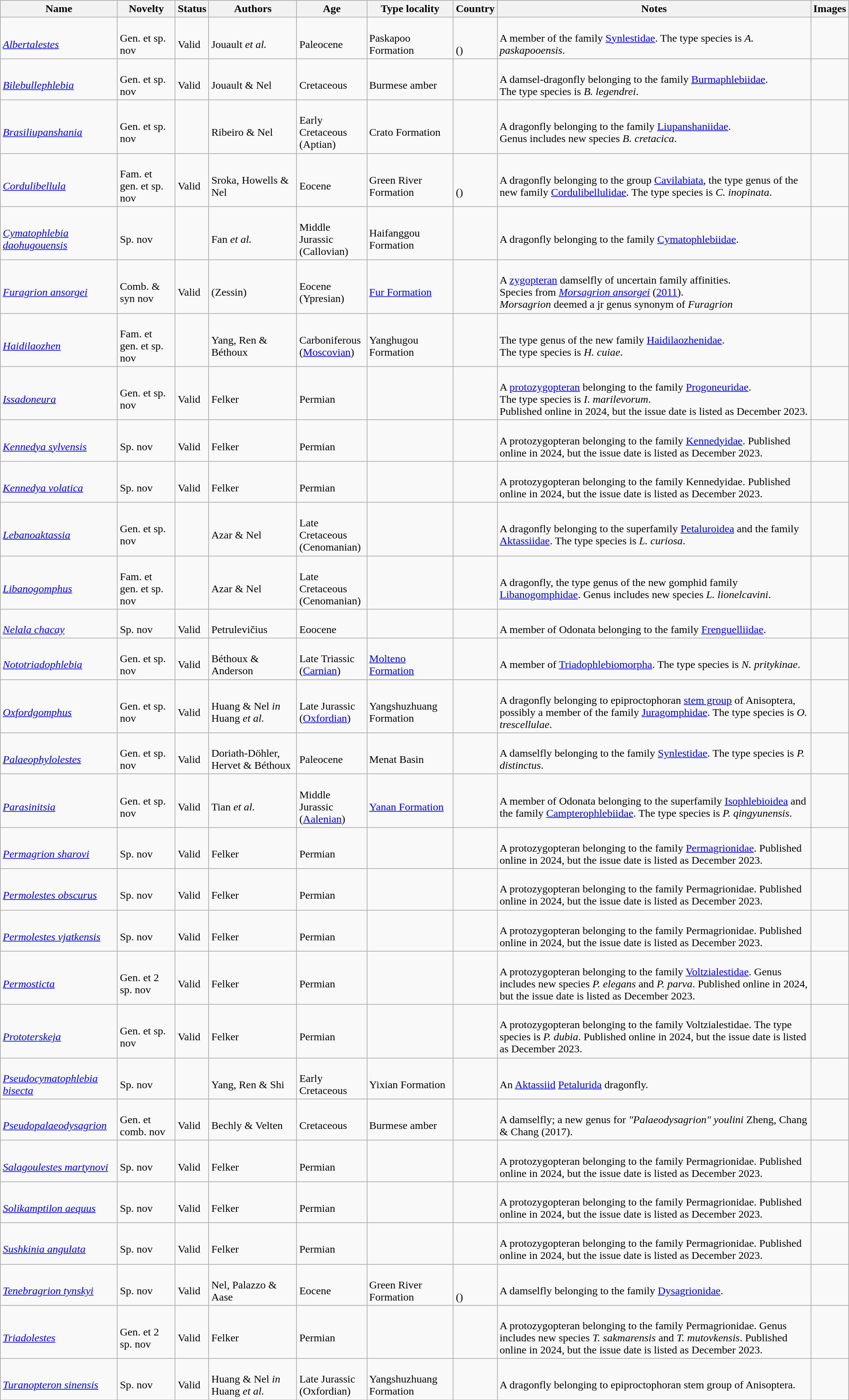<table class="wikitable sortable" align="center" width="100%">
<tr>
<th>Name</th>
<th>Novelty</th>
<th>Status</th>
<th>Authors</th>
<th>Age</th>
<th>Type locality</th>
<th>Country</th>
<th>Notes</th>
<th>Images</th>
</tr>
<tr>
<td><br><em><a href='#'>Albertalestes</a></em></td>
<td><br>Gen. et sp. nov</td>
<td><br>Valid</td>
<td><br>Jouault <em>et al.</em></td>
<td><br>Paleocene</td>
<td><br>Paskapoo Formation</td>
<td><br><br>()</td>
<td><br>A member of the family <a href='#'>Synlestidae</a>. The type species is <em>A. paskapooensis</em>.</td>
<td></td>
</tr>
<tr>
<td><br><em><a href='#'>Bilebullephlebia</a></em></td>
<td><br>Gen. et sp. nov</td>
<td><br>Valid</td>
<td><br>Jouault & Nel</td>
<td><br>Cretaceous</td>
<td><br>Burmese amber</td>
<td><br></td>
<td><br>A damsel-dragonfly belonging to the family <a href='#'>Burmaphlebiidae</a>.<br> The type species is <em>B. legendrei</em>.</td>
<td></td>
</tr>
<tr>
<td><br><em><a href='#'>Brasiliupanshania</a></em></td>
<td><br>Gen. et sp. nov</td>
<td></td>
<td><br>Ribeiro & Nel</td>
<td><br>Early Cretaceous<br> (Aptian)</td>
<td><br>Crato Formation</td>
<td><br></td>
<td><br>A dragonfly belonging to the family <a href='#'>Liupanshaniidae</a>.<br> Genus includes new species <em>B. cretacica</em>.</td>
<td></td>
</tr>
<tr>
<td><br><em><a href='#'>Cordulibellula</a></em></td>
<td><br>Fam. et gen. et sp. nov</td>
<td><br>Valid</td>
<td><br>Sroka, Howells & Nel</td>
<td><br>Eocene</td>
<td><br>Green River Formation</td>
<td><br><br>()</td>
<td><br>A dragonfly belonging to the group <a href='#'>Cavilabiata</a>, the type genus of the new family <a href='#'>Cordulibellulidae</a>. The type species is <em>C. inopinata</em>.</td>
<td></td>
</tr>
<tr>
<td><br><em><a href='#'>Cymatophlebia daohugouensis</a></em></td>
<td><br>Sp. nov</td>
<td></td>
<td><br>Fan <em>et al.</em></td>
<td><br>Middle Jurassic <br>(Callovian)</td>
<td><br>Haifanggou Formation</td>
<td><br></td>
<td><br>A dragonfly belonging to the family <a href='#'>Cymatophlebiidae</a>.</td>
<td></td>
</tr>
<tr>
<td><br><em><a href='#'>Furagrion ansorgei</a></em></td>
<td><br>Comb. & syn nov</td>
<td><br>Valid</td>
<td><br>(Zessin)</td>
<td><br>Eocene <br>(Ypresian)</td>
<td><br><a href='#'>Fur Formation</a></td>
<td><br></td>
<td><br>A <a href='#'>zygopteran</a> damselfly of uncertain family affinities.<br> Species from <em><a href='#'>Morsagrion ansorgei</a></em> (<a href='#'>2011</a>).<br> <em>Morsagrion</em> deemed a jr genus synonym of <em>Furagrion</em></td>
<td></td>
</tr>
<tr>
<td><br><em><a href='#'>Haidilaozhen</a></em></td>
<td><br>Fam. et gen. et sp. nov</td>
<td></td>
<td><br>Yang, Ren & Béthoux</td>
<td><br>Carboniferous<br> (<a href='#'>Moscovian</a>)</td>
<td><br>Yanghugou Formation</td>
<td><br></td>
<td><br>The type genus of the new family <a href='#'>Haidilaozhenidae</a>.<br> The type species is <em>H. cuiae</em>.</td>
<td></td>
</tr>
<tr>
<td><br><em><a href='#'>Issadoneura</a></em></td>
<td><br>Gen. et sp. nov</td>
<td><br>Valid</td>
<td><br>Felker</td>
<td><br>Permian</td>
<td></td>
<td><br></td>
<td><br>A <a href='#'>protozygopteran</a> belonging to the family <a href='#'>Progoneuridae</a>.<br> The type species is <em>I. marilevorum</em>.<br> Published online in 2024, but the issue date is listed as December 2023.</td>
<td></td>
</tr>
<tr>
<td><br><em><a href='#'>Kennedya sylvensis</a></em></td>
<td><br>Sp. nov</td>
<td><br>Valid</td>
<td><br>Felker</td>
<td><br>Permian</td>
<td></td>
<td><br></td>
<td><br>A protozygopteran belonging to the family <a href='#'>Kennedyidae</a>. Published online in 2024, but the issue date is listed as December 2023.</td>
<td></td>
</tr>
<tr>
<td><br><em><a href='#'>Kennedya volatica</a></em></td>
<td><br>Sp. nov</td>
<td><br>Valid</td>
<td><br>Felker</td>
<td><br>Permian</td>
<td></td>
<td><br></td>
<td><br>A protozygopteran belonging to the family Kennedyidae. Published online in 2024, but the issue date is listed as December 2023.</td>
<td></td>
</tr>
<tr>
<td><br><em><a href='#'>Lebanoaktassia</a></em></td>
<td><br>Gen. et sp. nov</td>
<td></td>
<td><br>Azar & Nel</td>
<td><br>Late Cretaceous<br> (Cenomanian)</td>
<td></td>
<td><br></td>
<td><br>A dragonfly belonging to the superfamily <a href='#'>Petaluroidea</a> and the family <a href='#'>Aktassiidae</a>. The type species is <em>L. curiosa</em>.</td>
<td></td>
</tr>
<tr>
<td><br><em><a href='#'>Libanogomphus</a></em></td>
<td><br>Fam. et gen. et sp. nov</td>
<td></td>
<td><br>Azar & Nel</td>
<td><br>Late Cretaceous<br> (Cenomanian)</td>
<td></td>
<td><br></td>
<td><br>A dragonfly, the type genus of the new gomphid family <a href='#'>Libanogomphidae</a>. Genus includes new species <em>L. lionelcavini</em>.</td>
<td></td>
</tr>
<tr>
<td><br><em><a href='#'>Nelala chacay</a></em></td>
<td><br>Sp. nov</td>
<td><br>Valid</td>
<td><br>Petrulevičius</td>
<td><br>Eoocene</td>
<td></td>
<td><br></td>
<td><br>A member of Odonata belonging to the family <a href='#'>Frenguelliidae</a>.</td>
<td></td>
</tr>
<tr>
<td><br><em><a href='#'>Nototriadophlebia</a></em></td>
<td><br>Gen. et sp. nov</td>
<td><br>Valid</td>
<td><br>Béthoux & Anderson</td>
<td><br>Late Triassic <br>(<a href='#'>Carnian</a>)</td>
<td><br><a href='#'>Molteno Formation</a></td>
<td><br></td>
<td><br>A member of <a href='#'>Triadophlebiomorpha</a>. The type species is <em>N. pritykinae</em>.</td>
<td></td>
</tr>
<tr>
<td><br><em><a href='#'>Oxfordgomphus</a></em></td>
<td><br>Gen. et sp. nov</td>
<td><br>Valid</td>
<td><br>Huang & Nel <em>in</em> Huang <em>et al.</em></td>
<td><br>Late Jurassic<br> (<a href='#'>Oxfordian</a>)</td>
<td><br>Yangshuzhuang Formation</td>
<td><br></td>
<td><br>A dragonfly belonging to epiproctophoran <a href='#'>stem group</a> of Anisoptera, possibly a member of the family <a href='#'>Juragomphidae</a>. The type species is <em>O. trescellulae</em>.</td>
<td></td>
</tr>
<tr>
<td><br><em><a href='#'>Palaeophylolestes</a></em></td>
<td><br>Gen. et sp. nov</td>
<td><br>Valid</td>
<td><br>Doriath-Döhler, Hervet & Béthoux</td>
<td><br>Paleocene</td>
<td><br>Menat Basin</td>
<td><br></td>
<td><br>A damselfly belonging to the family <a href='#'>Synlestidae</a>. The type species is <em>P. distinctus</em>.</td>
<td></td>
</tr>
<tr>
<td><br><em><a href='#'>Parasinitsia</a></em></td>
<td><br>Gen. et sp. nov</td>
<td><br>Valid</td>
<td><br>Tian <em>et al.</em></td>
<td><br>Middle Jurassic<br> (<a href='#'>Aalenian</a>)</td>
<td><br><a href='#'>Yanan Formation</a></td>
<td><br></td>
<td><br>A member of Odonata belonging to the superfamily <a href='#'>Isophlebioidea</a> and the family <a href='#'>Campterophlebiidae</a>. The type species is <em>P. qingyunensis</em>.</td>
<td></td>
</tr>
<tr>
<td><br><em><a href='#'>Permagrion sharovi</a></em></td>
<td><br>Sp. nov</td>
<td><br>Valid</td>
<td><br>Felker</td>
<td><br>Permian</td>
<td></td>
<td><br></td>
<td><br>A protozygopteran belonging to the family <a href='#'>Permagrionidae</a>. Published online in 2024, but the issue date is listed as December 2023.</td>
<td></td>
</tr>
<tr>
<td><br><em><a href='#'>Permolestes obscurus</a></em></td>
<td><br>Sp. nov</td>
<td><br>Valid</td>
<td><br>Felker</td>
<td><br>Permian</td>
<td></td>
<td><br></td>
<td><br>A protozygopteran belonging to the family Permagrionidae. Published online in 2024, but the issue date is listed as December 2023.</td>
<td></td>
</tr>
<tr>
<td><br><em><a href='#'>Permolestes vjatkensis</a></em></td>
<td><br>Sp. nov</td>
<td><br>Valid</td>
<td><br>Felker</td>
<td><br>Permian</td>
<td></td>
<td><br></td>
<td><br>A protozygopteran belonging to the family Permagrionidae. Published online in 2024, but the issue date is listed as December 2023.</td>
<td></td>
</tr>
<tr>
<td><br><em><a href='#'>Permosticta</a></em></td>
<td><br>Gen. et 2 sp. nov</td>
<td><br>Valid</td>
<td><br>Felker</td>
<td><br>Permian</td>
<td></td>
<td><br></td>
<td><br>A protozygopteran belonging to the family <a href='#'>Voltzialestidae</a>. Genus includes new species <em>P. elegans</em> and <em>P. parva</em>. Published online in 2024, but the issue date is listed as December 2023.</td>
<td></td>
</tr>
<tr>
<td><br><em><a href='#'>Prototerskeja</a></em></td>
<td><br>Gen. et sp. nov</td>
<td><br>Valid</td>
<td><br>Felker</td>
<td><br>Permian</td>
<td></td>
<td><br></td>
<td><br>A protozygopteran belonging to the family Voltzialestidae. The type species is <em>P. dubia</em>. Published online in 2024, but the issue date is listed as December 2023.</td>
<td></td>
</tr>
<tr>
<td><br><em><a href='#'>Pseudocymatophlebia bisecta</a></em></td>
<td><br>Sp. nov</td>
<td></td>
<td><br>Yang, Ren & Shi</td>
<td><br>Early Cretaceous</td>
<td><br>Yixian Formation</td>
<td><br></td>
<td><br>An <a href='#'>Aktassiid</a> <a href='#'>Petalurida</a> dragonfly.</td>
<td></td>
</tr>
<tr>
<td><br><em><a href='#'>Pseudopalaeodysagrion</a></em></td>
<td><br>Gen. et comb. nov</td>
<td><br>Valid</td>
<td><br>Bechly & Velten</td>
<td><br>Cretaceous</td>
<td><br>Burmese amber</td>
<td><br></td>
<td><br>A damselfly; a new genus for <em>"Palaeodysagrion" youlini</em> Zheng, Chang & Chang (2017).</td>
<td></td>
</tr>
<tr>
<td><br><em><a href='#'>Salagoulestes martynovi</a></em></td>
<td><br>Sp. nov</td>
<td><br>Valid</td>
<td><br>Felker</td>
<td><br>Permian</td>
<td></td>
<td><br></td>
<td><br>A protozygopteran belonging to the family Permagrionidae. Published online in 2024, but the issue date is listed as December 2023.</td>
<td></td>
</tr>
<tr>
<td><br><em><a href='#'>Solikamptilon aequus</a></em></td>
<td><br>Sp. nov</td>
<td><br>Valid</td>
<td><br>Felker</td>
<td><br>Permian</td>
<td></td>
<td><br></td>
<td><br>A protozygopteran belonging to the family Permagrionidae. Published online in 2024, but the issue date is listed as December 2023.</td>
<td></td>
</tr>
<tr>
<td><br><em><a href='#'>Sushkinia angulata</a></em></td>
<td><br>Sp. nov</td>
<td><br>Valid</td>
<td><br>Felker</td>
<td><br>Permian</td>
<td></td>
<td><br></td>
<td><br>A protozygopteran belonging to the family Permagrionidae. Published online in 2024, but the issue date is listed as December 2023.</td>
<td></td>
</tr>
<tr>
<td><br><em><a href='#'>Tenebragrion tynskyi</a></em></td>
<td><br>Sp. nov</td>
<td><br>Valid</td>
<td><br>Nel, Palazzo & Aase</td>
<td><br>Eocene</td>
<td><br>Green River Formation</td>
<td><br><br>()</td>
<td><br>A damselfly belonging to the family <a href='#'>Dysagrionidae</a>.</td>
<td></td>
</tr>
<tr>
<td><br><em><a href='#'>Triadolestes</a></em></td>
<td><br>Gen. et 2 sp. nov</td>
<td><br>Valid</td>
<td><br>Felker</td>
<td><br>Permian</td>
<td></td>
<td><br></td>
<td><br>A protozygopteran belonging to the family Permagrionidae. Genus includes new species <em>T. sakmarensis</em> and <em>T. mutovkensis</em>. Published online in 2024, but the issue date is listed as December 2023.</td>
<td></td>
</tr>
<tr>
<td><br><em><a href='#'>Turanopteron sinensis</a></em></td>
<td><br>Sp. nov</td>
<td><br>Valid</td>
<td><br>Huang & Nel <em>in</em> Huang <em>et al.</em></td>
<td><br>Late Jurassic <br>(Oxfordian)</td>
<td><br>Yangshuzhuang Formation</td>
<td><br></td>
<td><br>A dragonfly belonging to epiproctophoran stem group of Anisoptera.</td>
<td></td>
</tr>
<tr>
</tr>
</table>
